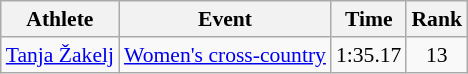<table class="wikitable" style="font-size:90%">
<tr>
<th>Athlete</th>
<th>Event</th>
<th>Time</th>
<th>Rank</th>
</tr>
<tr align=center>
<td align=left><a href='#'>Tanja Žakelj</a></td>
<td align=left><a href='#'>Women's cross-country</a></td>
<td>1:35.17</td>
<td>13</td>
</tr>
</table>
